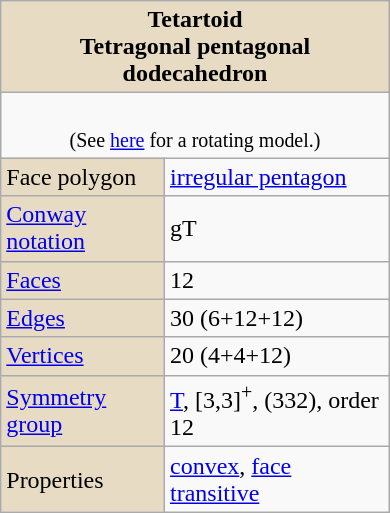<table class="wikitable floatright" style="width:260px;">
<tr>
<th style="background:#e7dcc3;" colspan="2">Tetartoid<br>Tetragonal pentagonal dodecahedron</th>
</tr>
<tr>
<td style="text-align:center;" colspan="2"><br><small>(See <a href='#'>here</a> for a rotating model.)</small></td>
</tr>
<tr>
<td style="background:#e7dcc3;">Face polygon</td>
<td><a href='#'>irregular pentagon</a></td>
</tr>
<tr>
<td style="background:#e7dcc3;"><a href='#'>Conway notation</a></td>
<td>gT</td>
</tr>
<tr>
<td style="background:#e7dcc3;"><a href='#'>Faces</a></td>
<td>12</td>
</tr>
<tr>
<td style="background:#e7dcc3;"><a href='#'>Edges</a></td>
<td>30 (6+12+12)</td>
</tr>
<tr>
<td style="background:#e7dcc3;"><a href='#'>Vertices</a></td>
<td>20 (4+4+12)</td>
</tr>
<tr>
<td style="background:#e7dcc3;"><a href='#'>Symmetry group</a></td>
<td><a href='#'>T</a>, [3,3]<sup>+</sup>, (332), order 12<br></td>
</tr>
<tr>
<td style="background:#e7dcc3;">Properties</td>
<td><a href='#'>convex</a>, <a href='#'>face transitive</a><br></td>
</tr>
</table>
